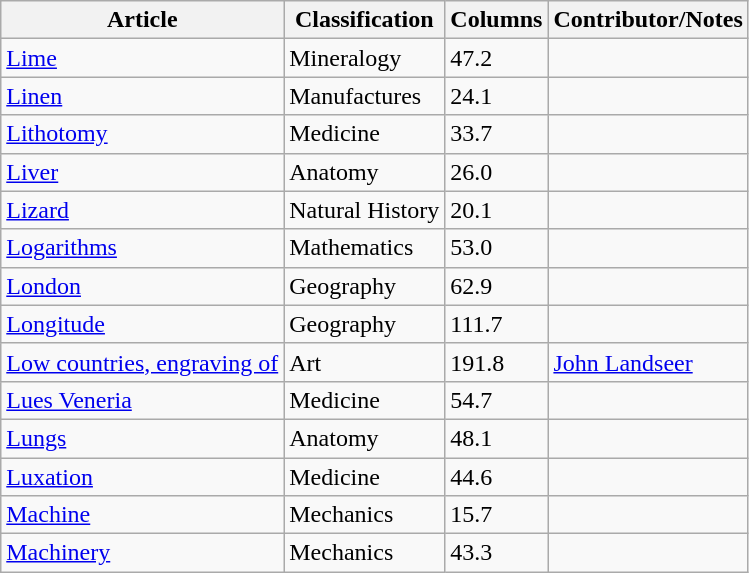<table class="wikitable">
<tr>
<th>Article</th>
<th>Classification</th>
<th>Columns</th>
<th>Contributor/Notes</th>
</tr>
<tr>
<td><a href='#'>Lime</a></td>
<td>Mineralogy</td>
<td>47.2</td>
<td></td>
</tr>
<tr>
<td><a href='#'>Linen</a></td>
<td>Manufactures</td>
<td>24.1</td>
<td></td>
</tr>
<tr>
<td><a href='#'>Lithotomy</a></td>
<td>Medicine</td>
<td>33.7</td>
<td></td>
</tr>
<tr>
<td><a href='#'>Liver</a></td>
<td>Anatomy</td>
<td>26.0</td>
<td></td>
</tr>
<tr>
<td><a href='#'>Lizard</a></td>
<td>Natural History</td>
<td>20.1</td>
<td></td>
</tr>
<tr>
<td><a href='#'>Logarithms</a></td>
<td>Mathematics</td>
<td>53.0</td>
<td></td>
</tr>
<tr>
<td><a href='#'>London</a></td>
<td>Geography</td>
<td>62.9</td>
<td></td>
</tr>
<tr>
<td><a href='#'>Longitude</a></td>
<td>Geography</td>
<td>111.7</td>
<td></td>
</tr>
<tr>
<td><a href='#'>Low countries, engraving of</a></td>
<td>Art</td>
<td>191.8</td>
<td><a href='#'>John Landseer</a></td>
</tr>
<tr>
<td><a href='#'>Lues Veneria</a></td>
<td>Medicine</td>
<td>54.7</td>
<td></td>
</tr>
<tr>
<td><a href='#'>Lungs</a></td>
<td>Anatomy</td>
<td>48.1</td>
<td></td>
</tr>
<tr>
<td><a href='#'>Luxation</a></td>
<td>Medicine</td>
<td>44.6</td>
<td></td>
</tr>
<tr>
<td><a href='#'>Machine</a></td>
<td>Mechanics</td>
<td>15.7</td>
<td></td>
</tr>
<tr>
<td><a href='#'>Machinery</a></td>
<td>Mechanics</td>
<td>43.3</td>
<td></td>
</tr>
</table>
